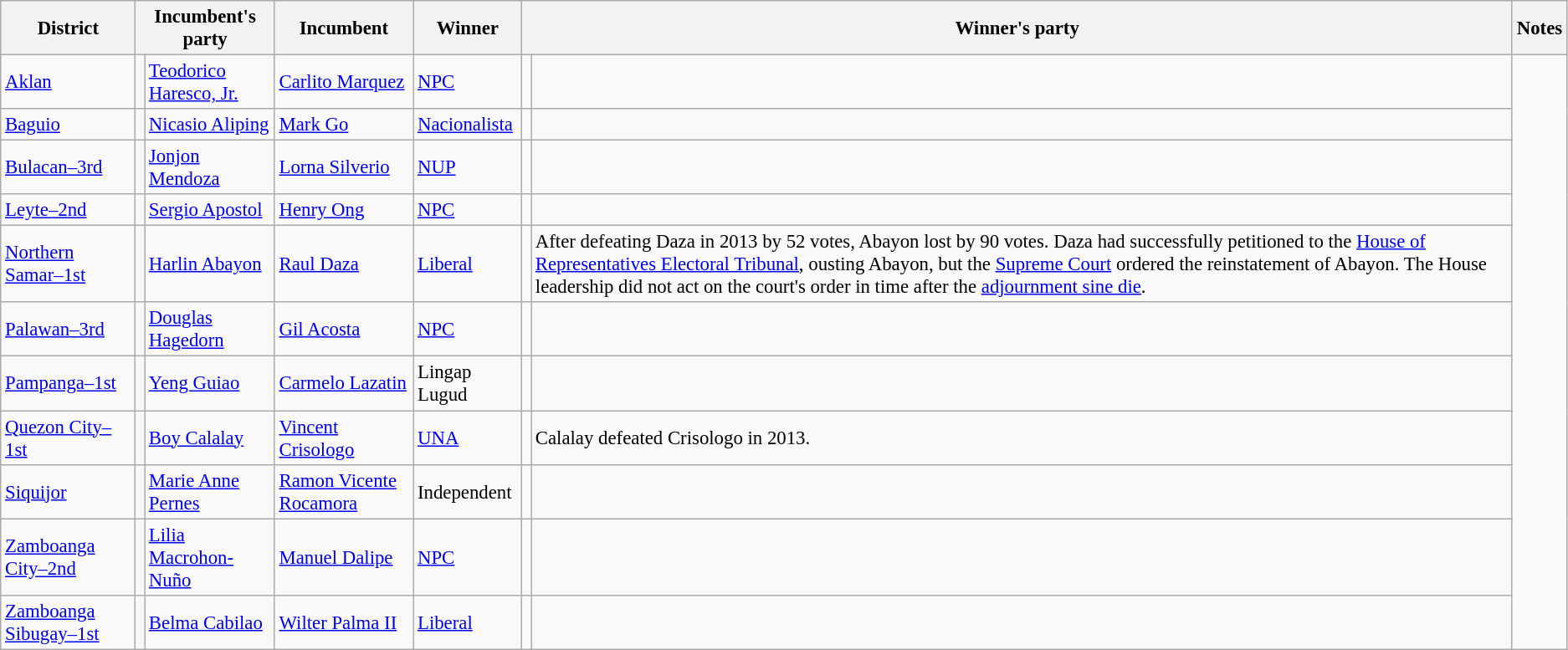<table class=wikitable style="font-size:95%">
<tr>
<th>District</th>
<th colspan=2>Incumbent's party</th>
<th>Incumbent</th>
<th>Winner</th>
<th colspan=2>Winner's party</th>
<th>Notes</th>
</tr>
<tr>
<td><a href='#'>Aklan</a></td>
<td></td>
<td><a href='#'>Teodorico Haresco, Jr.</a></td>
<td><a href='#'>Carlito Marquez</a></td>
<td><a href='#'>NPC</a></td>
<td bgcolor=></td>
<td></td>
</tr>
<tr>
<td><a href='#'>Baguio</a></td>
<td></td>
<td><a href='#'>Nicasio Aliping</a></td>
<td><a href='#'>Mark Go</a></td>
<td><a href='#'>Nacionalista</a></td>
<td bgcolor=></td>
<td></td>
</tr>
<tr>
<td><a href='#'>Bulacan–3rd</a></td>
<td></td>
<td><a href='#'>Jonjon Mendoza</a></td>
<td><a href='#'>Lorna Silverio</a></td>
<td><a href='#'>NUP</a></td>
<td bgcolor=></td>
<td></td>
</tr>
<tr>
<td><a href='#'>Leyte–2nd</a></td>
<td></td>
<td><a href='#'>Sergio Apostol</a></td>
<td><a href='#'>Henry Ong</a></td>
<td><a href='#'>NPC</a></td>
<td bgcolor=></td>
<td></td>
</tr>
<tr>
<td><a href='#'>Northern Samar–1st</a></td>
<td></td>
<td><a href='#'>Harlin Abayon</a></td>
<td><a href='#'>Raul Daza</a></td>
<td><a href='#'>Liberal</a></td>
<td bgcolor=></td>
<td>After defeating Daza in 2013 by 52 votes, Abayon lost by 90 votes. Daza had successfully petitioned to the <a href='#'>House of Representatives Electoral Tribunal</a>, ousting Abayon, but the <a href='#'>Supreme Court</a> ordered the reinstatement of Abayon. The House leadership did not act on the court's order in time after the <a href='#'>adjournment sine die</a>.</td>
</tr>
<tr>
<td><a href='#'>Palawan–3rd</a></td>
<td></td>
<td><a href='#'>Douglas Hagedorn</a></td>
<td><a href='#'>Gil Acosta</a></td>
<td><a href='#'>NPC</a></td>
<td bgcolor=></td>
<td></td>
</tr>
<tr>
<td><a href='#'>Pampanga–1st</a></td>
<td></td>
<td><a href='#'>Yeng Guiao</a></td>
<td><a href='#'>Carmelo Lazatin</a></td>
<td>Lingap Lugud</td>
<td></td>
<td></td>
</tr>
<tr>
<td><a href='#'>Quezon City–1st</a></td>
<td></td>
<td><a href='#'>Boy Calalay</a></td>
<td><a href='#'>Vincent Crisologo</a></td>
<td><a href='#'>UNA</a></td>
<td bgcolor=></td>
<td>Calalay defeated Crisologo in 2013.</td>
</tr>
<tr>
<td><a href='#'>Siquijor</a></td>
<td></td>
<td><a href='#'>Marie Anne Pernes</a></td>
<td><a href='#'>Ramon Vicente Rocamora</a></td>
<td>Independent</td>
<td bgcolor=></td>
<td></td>
</tr>
<tr>
<td><a href='#'>Zamboanga City–2nd</a></td>
<td></td>
<td><a href='#'>Lilia Macrohon-Nuño</a></td>
<td><a href='#'>Manuel Dalipe</a></td>
<td><a href='#'>NPC</a></td>
<td bgcolor=></td>
<td></td>
</tr>
<tr>
<td><a href='#'>Zamboanga Sibugay–1st</a></td>
<td></td>
<td><a href='#'>Belma Cabilao</a></td>
<td><a href='#'>Wilter Palma II</a></td>
<td><a href='#'>Liberal</a></td>
<td bgcolor=></td>
<td></td>
</tr>
</table>
